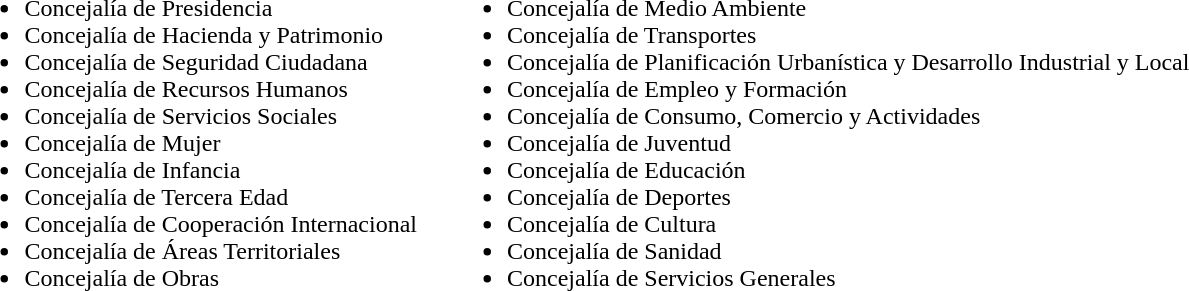<table>
<tr style="vertical-align: top;">
<td><br><ul><li>Concejalía de Presidencia</li><li>Concejalía de Hacienda y Patrimonio</li><li>Concejalía de Seguridad Ciudadana</li><li>Concejalía de Recursos Humanos</li><li>Concejalía de Servicios Sociales</li><li>Concejalía de Mujer</li><li>Concejalía de Infancia</li><li>Concejalía de Tercera Edad</li><li>Concejalía de Cooperación Internacional</li><li>Concejalía de Áreas Territoriales</li><li>Concejalía de Obras</li></ul></td>
<td>   </td>
<td><br><ul><li>Concejalía de Medio Ambiente</li><li>Concejalía de Transportes</li><li>Concejalía de Planificación Urbanística y Desarrollo Industrial y Local</li><li>Concejalía de Empleo y Formación</li><li>Concejalía de Consumo, Comercio y Actividades</li><li>Concejalía de Juventud</li><li>Concejalía de Educación</li><li>Concejalía de Deportes</li><li>Concejalía de Cultura</li><li>Concejalía de Sanidad</li><li>Concejalía de Servicios Generales</li></ul></td>
</tr>
</table>
